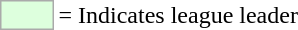<table>
<tr>
<td style="background:#DDFFDD; border:1px solid #aaa; width:2em;"></td>
<td>= Indicates league leader</td>
</tr>
</table>
